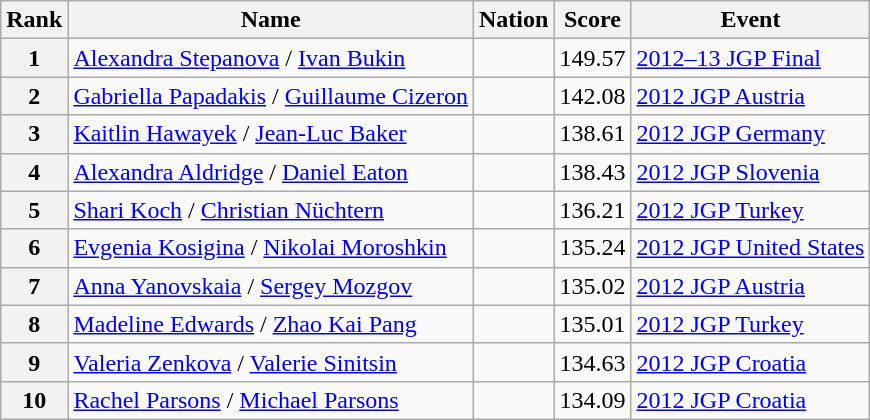<table class="wikitable sortable">
<tr>
<th>Rank</th>
<th>Name</th>
<th>Nation</th>
<th>Score</th>
<th>Event</th>
</tr>
<tr>
<th>1</th>
<td><a href='#'>Alexandra Stepanova</a> / <a href='#'>Ivan Bukin</a></td>
<td></td>
<td align=center>149.57</td>
<td><a href='#'>2012–13 JGP Final</a></td>
</tr>
<tr>
<th>2</th>
<td><a href='#'>Gabriella Papadakis</a> / <a href='#'>Guillaume Cizeron</a></td>
<td></td>
<td align=center>142.08</td>
<td><a href='#'>2012 JGP Austria</a></td>
</tr>
<tr>
<th>3</th>
<td><a href='#'>Kaitlin Hawayek</a> / <a href='#'>Jean-Luc Baker</a></td>
<td></td>
<td align=center>138.61</td>
<td><a href='#'>2012 JGP Germany</a></td>
</tr>
<tr>
<th>4</th>
<td><a href='#'>Alexandra Aldridge</a> / <a href='#'>Daniel Eaton</a></td>
<td></td>
<td align=center>138.43</td>
<td><a href='#'>2012 JGP Slovenia</a></td>
</tr>
<tr>
<th>5</th>
<td><a href='#'>Shari Koch</a> / <a href='#'>Christian Nüchtern</a></td>
<td></td>
<td align=center>136.21</td>
<td><a href='#'>2012 JGP Turkey</a></td>
</tr>
<tr>
<th>6</th>
<td><a href='#'>Evgenia Kosigina</a> / <a href='#'>Nikolai Moroshkin</a></td>
<td></td>
<td align=center>135.24</td>
<td><a href='#'>2012 JGP United States</a></td>
</tr>
<tr>
<th>7</th>
<td><a href='#'>Anna Yanovskaia</a> / <a href='#'>Sergey Mozgov</a></td>
<td></td>
<td align=center>135.02</td>
<td><a href='#'>2012 JGP Austria</a></td>
</tr>
<tr>
<th>8</th>
<td><a href='#'>Madeline Edwards</a> / <a href='#'>Zhao Kai Pang</a></td>
<td></td>
<td align=center>135.01</td>
<td><a href='#'>2012 JGP Turkey</a></td>
</tr>
<tr>
<th>9</th>
<td><a href='#'>Valeria Zenkova</a> / <a href='#'>Valerie Sinitsin</a></td>
<td></td>
<td align=center>134.63</td>
<td><a href='#'>2012 JGP Croatia</a></td>
</tr>
<tr>
<th>10</th>
<td><a href='#'>Rachel Parsons</a> / <a href='#'>Michael Parsons</a></td>
<td></td>
<td align=center>134.09</td>
<td><a href='#'>2012 JGP Croatia</a></td>
</tr>
</table>
